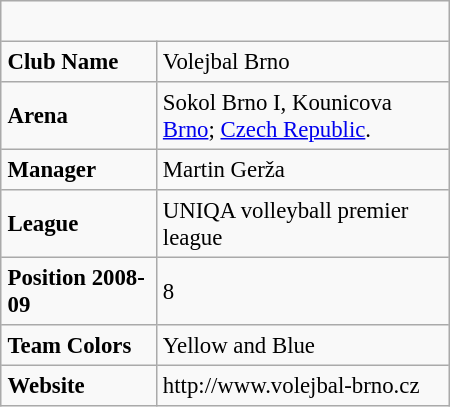<table border=1 align="right" cellpadding=4 cellspacing=0 width=300 style="margin: 0 0 1em 1em; background: #f9f9f9; border: 1px #aaaaaa solid; border-collapse: collapse; font-size: 95%;">
<tr>
<td align="center" colspan=2><br><table border="0" cellpadding="2" cellspacing="0">
</table>
</td>
</tr>
<tr>
<td><strong>Club Name</strong></td>
<td>Volejbal Brno</td>
</tr>
<tr>
<td><strong>Arena</strong></td>
<td>Sokol Brno I, Kounicova <br> <a href='#'>Brno</a>; <a href='#'>Czech Republic</a>.</td>
</tr>
<tr>
<td><strong>Manager</strong></td>
<td>Martin Gerža</td>
</tr>
<tr>
<td><strong>League</strong></td>
<td>UNIQA volleyball premier league</td>
</tr>
<tr>
<td><strong>Position 2008-09</strong></td>
<td>8</td>
</tr>
<tr>
<td><strong>Team Colors</strong></td>
<td>Yellow and Blue</td>
</tr>
<tr>
<td><strong>Website</strong></td>
<td>http://www.volejbal-brno.cz</td>
</tr>
</table>
